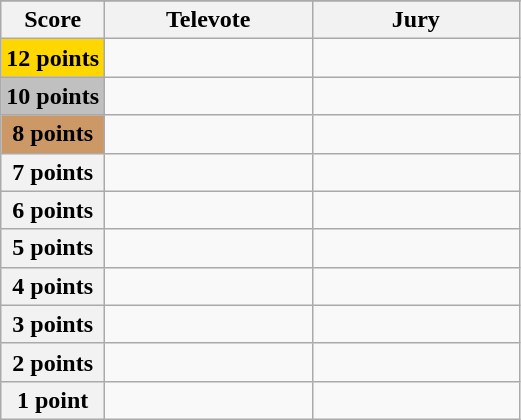<table class="wikitable">
<tr>
</tr>
<tr>
<th scope="col" width="20%">Score</th>
<th scope="col" width="40%">Televote</th>
<th scope="col" width="40%">Jury</th>
</tr>
<tr>
<th scope="row" style="background:gold">12 points</th>
<td></td>
<td></td>
</tr>
<tr>
<th scope="row" style="background:silver">10 points</th>
<td></td>
<td></td>
</tr>
<tr>
<th scope="row" style="background:#CC9966">8 points</th>
<td></td>
<td></td>
</tr>
<tr>
<th scope="row">7 points</th>
<td></td>
<td></td>
</tr>
<tr>
<th scope="row">6 points</th>
<td></td>
<td></td>
</tr>
<tr>
<th scope="row">5 points</th>
<td></td>
<td></td>
</tr>
<tr>
<th scope="row">4 points</th>
<td></td>
<td></td>
</tr>
<tr>
<th scope="row">3 points</th>
<td></td>
<td></td>
</tr>
<tr>
<th scope="row">2 points</th>
<td></td>
<td></td>
</tr>
<tr>
<th scope="row">1 point</th>
<td></td>
<td></td>
</tr>
</table>
